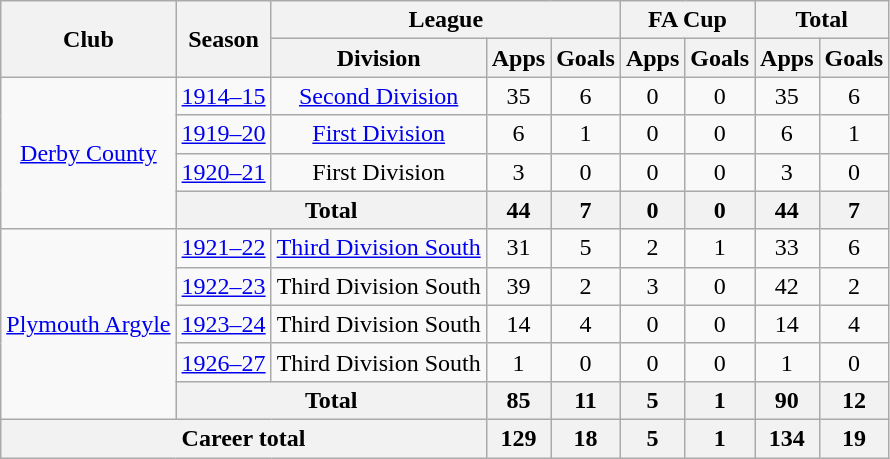<table class="wikitable" style="text-align: center">
<tr>
<th rowspan="2">Club</th>
<th rowspan="2">Season</th>
<th colspan="3">League</th>
<th colspan="2">FA Cup</th>
<th colspan="2">Total</th>
</tr>
<tr>
<th>Division</th>
<th>Apps</th>
<th>Goals</th>
<th>Apps</th>
<th>Goals</th>
<th>Apps</th>
<th>Goals</th>
</tr>
<tr>
<td rowspan="4"><a href='#'>Derby County</a></td>
<td><a href='#'>1914–15</a></td>
<td><a href='#'>Second Division</a></td>
<td>35</td>
<td>6</td>
<td>0</td>
<td>0</td>
<td>35</td>
<td>6</td>
</tr>
<tr>
<td><a href='#'>1919–20</a></td>
<td><a href='#'>First Division</a></td>
<td>6</td>
<td>1</td>
<td>0</td>
<td>0</td>
<td>6</td>
<td>1</td>
</tr>
<tr>
<td><a href='#'>1920–21</a></td>
<td>First Division</td>
<td>3</td>
<td>0</td>
<td>0</td>
<td>0</td>
<td>3</td>
<td>0</td>
</tr>
<tr>
<th colspan="2">Total</th>
<th>44</th>
<th>7</th>
<th>0</th>
<th>0</th>
<th>44</th>
<th>7</th>
</tr>
<tr>
<td rowspan="5"><a href='#'>Plymouth Argyle</a></td>
<td><a href='#'>1921–22</a></td>
<td><a href='#'>Third Division South</a></td>
<td>31</td>
<td>5</td>
<td>2</td>
<td>1</td>
<td>33</td>
<td>6</td>
</tr>
<tr>
<td><a href='#'>1922–23</a></td>
<td>Third Division South</td>
<td>39</td>
<td>2</td>
<td>3</td>
<td>0</td>
<td>42</td>
<td>2</td>
</tr>
<tr>
<td><a href='#'>1923–24</a></td>
<td>Third Division South</td>
<td>14</td>
<td>4</td>
<td>0</td>
<td>0</td>
<td>14</td>
<td>4</td>
</tr>
<tr>
<td><a href='#'>1926–27</a></td>
<td>Third Division South</td>
<td>1</td>
<td>0</td>
<td>0</td>
<td>0</td>
<td>1</td>
<td>0</td>
</tr>
<tr>
<th colspan="2">Total</th>
<th>85</th>
<th>11</th>
<th>5</th>
<th>1</th>
<th>90</th>
<th>12</th>
</tr>
<tr>
<th colspan="3">Career total</th>
<th>129</th>
<th>18</th>
<th>5</th>
<th>1</th>
<th>134</th>
<th>19</th>
</tr>
</table>
